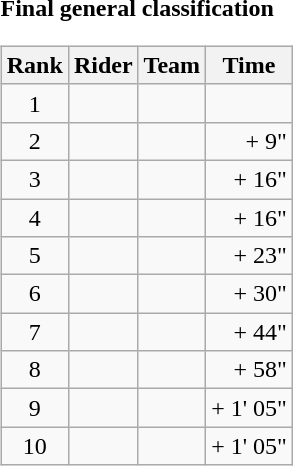<table>
<tr>
<td><strong>Final general classification</strong><br><table class="wikitable">
<tr>
<th scope="col">Rank</th>
<th scope="col">Rider</th>
<th scope="col">Team</th>
<th scope="col">Time</th>
</tr>
<tr>
<td style="text-align:center;">1</td>
<td></td>
<td></td>
<td style="text-align:right;"></td>
</tr>
<tr>
<td style="text-align:center;">2</td>
<td></td>
<td></td>
<td style="text-align:right;">+ 9"</td>
</tr>
<tr>
<td style="text-align:center;">3</td>
<td></td>
<td></td>
<td style="text-align:right;">+ 16"</td>
</tr>
<tr>
<td style="text-align:center;">4</td>
<td></td>
<td></td>
<td style="text-align:right;">+ 16"</td>
</tr>
<tr>
<td style="text-align:center;">5</td>
<td></td>
<td></td>
<td style="text-align:right;">+ 23"</td>
</tr>
<tr>
<td style="text-align:center;">6</td>
<td></td>
<td></td>
<td style="text-align:right;">+ 30"</td>
</tr>
<tr>
<td style="text-align:center;">7</td>
<td></td>
<td></td>
<td style="text-align:right;">+ 44"</td>
</tr>
<tr>
<td style="text-align:center;">8</td>
<td></td>
<td></td>
<td style="text-align:right;">+ 58"</td>
</tr>
<tr>
<td style="text-align:center;">9</td>
<td></td>
<td></td>
<td style="text-align:right;">+ 1' 05"</td>
</tr>
<tr>
<td style="text-align:center;">10</td>
<td></td>
<td></td>
<td style="text-align:right;">+ 1' 05"</td>
</tr>
</table>
</td>
</tr>
</table>
